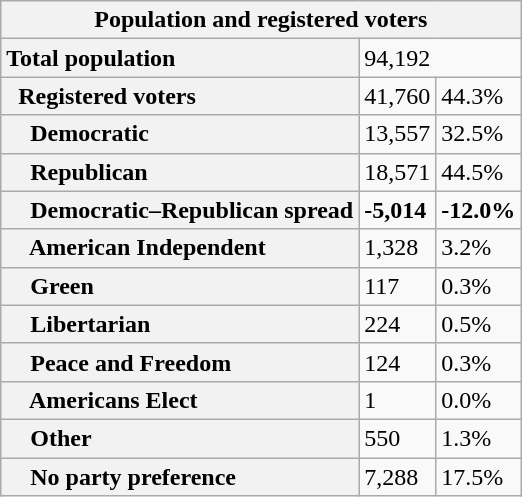<table class="wikitable collapsible collapsed">
<tr>
<th colspan="3">Population and registered voters</th>
</tr>
<tr>
<th scope="row" style="text-align: left;">Total population</th>
<td colspan="2">94,192</td>
</tr>
<tr>
<th scope="row" style="text-align: left;">  Registered voters</th>
<td>41,760</td>
<td>44.3%</td>
</tr>
<tr>
<th scope="row" style="text-align: left;">    Democratic</th>
<td>13,557</td>
<td>32.5%</td>
</tr>
<tr>
<th scope="row" style="text-align: left;">    Republican</th>
<td>18,571</td>
<td>44.5%</td>
</tr>
<tr>
<th scope="row" style="text-align: left;">    Democratic–Republican spread</th>
<td><span><strong>-5,014</strong></span></td>
<td><span><strong>-12.0%</strong></span></td>
</tr>
<tr>
<th scope="row" style="text-align: left;">    American Independent</th>
<td>1,328</td>
<td>3.2%</td>
</tr>
<tr>
<th scope="row" style="text-align: left;">    Green</th>
<td>117</td>
<td>0.3%</td>
</tr>
<tr>
<th scope="row" style="text-align: left;">    Libertarian</th>
<td>224</td>
<td>0.5%</td>
</tr>
<tr>
<th scope="row" style="text-align: left;">    Peace and Freedom</th>
<td>124</td>
<td>0.3%</td>
</tr>
<tr>
<th scope="row" style="text-align: left;">    Americans Elect</th>
<td>1</td>
<td>0.0%</td>
</tr>
<tr>
<th scope="row" style="text-align: left;">    Other</th>
<td>550</td>
<td>1.3%</td>
</tr>
<tr>
<th scope="row" style="text-align: left;">    No party preference</th>
<td>7,288</td>
<td>17.5%</td>
</tr>
</table>
